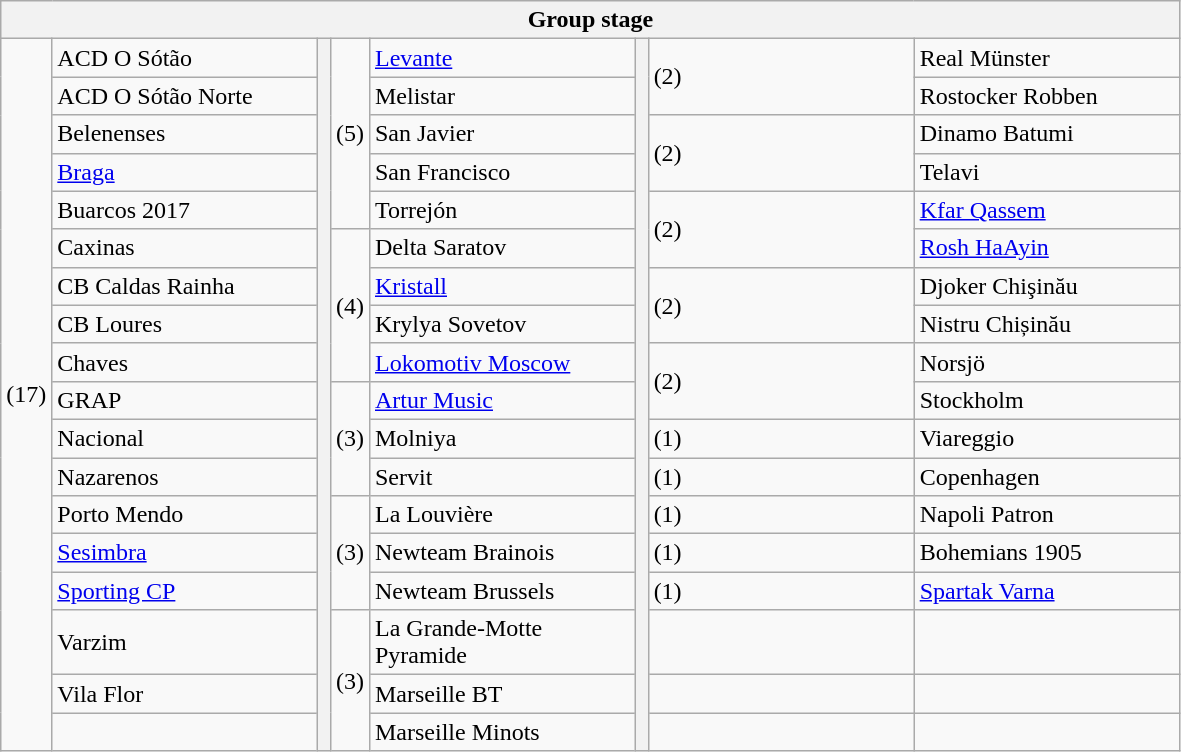<table class="wikitable">
<tr>
<th colspan="8">Group stage</th>
</tr>
<tr>
<td rowspan="18"> (17)</td>
<td width="170">ACD O Sótão </td>
<th rowspan="18" width=1></th>
<td rowspan="5"> (5)</td>
<td width="170"><a href='#'>Levante</a></td>
<th rowspan="18" width=1></th>
<td rowspan="2" width="170"> (2)</td>
<td width="170">Real Münster</td>
</tr>
<tr>
<td>ACD O Sótão Norte</td>
<td>Melistar</td>
<td>Rostocker Robben</td>
</tr>
<tr>
<td>Belenenses</td>
<td>San Javier</td>
<td rowspan="2"> (2)</td>
<td>Dinamo Batumi</td>
</tr>
<tr>
<td><a href='#'>Braga</a></td>
<td>San Francisco</td>
<td>Telavi</td>
</tr>
<tr>
<td>Buarcos 2017</td>
<td>Torrejón</td>
<td rowspan="2"> (2)</td>
<td><a href='#'>Kfar Qassem</a></td>
</tr>
<tr>
<td>Caxinas</td>
<td rowspan="4"> (4)</td>
<td>Delta Saratov</td>
<td><a href='#'>Rosh HaAyin</a></td>
</tr>
<tr>
<td>CB Caldas Rainha</td>
<td><a href='#'>Kristall</a> </td>
<td rowspan="2"> (2)</td>
<td>Djoker Chişinău</td>
</tr>
<tr>
<td>CB Loures</td>
<td>Krylya Sovetov</td>
<td>Nistru Chișinău</td>
</tr>
<tr>
<td>Chaves</td>
<td><a href='#'>Lokomotiv Moscow</a></td>
<td rowspan="2"> (2)</td>
<td>Norsjö</td>
</tr>
<tr>
<td>GRAP</td>
<td rowspan="3"> (3)</td>
<td><a href='#'>Artur Music</a></td>
<td>Stockholm</td>
</tr>
<tr>
<td>Nacional</td>
<td>Molniya</td>
<td> (1)</td>
<td>Viareggio</td>
</tr>
<tr>
<td>Nazarenos</td>
<td>Servit</td>
<td> (1)</td>
<td>Copenhagen</td>
</tr>
<tr>
<td>Porto Mendo</td>
<td rowspan="3"> (3)</td>
<td>La Louvière</td>
<td> (1)</td>
<td>Napoli Patron</td>
</tr>
<tr>
<td><a href='#'>Sesimbra</a></td>
<td>Newteam Brainois</td>
<td> (1)</td>
<td>Bohemians 1905</td>
</tr>
<tr>
<td><a href='#'>Sporting CP</a></td>
<td>Newteam Brussels</td>
<td> (1)</td>
<td><a href='#'>Spartak Varna</a></td>
</tr>
<tr>
<td>Varzim</td>
<td rowspan="3"> (3)</td>
<td>La Grande-Motte Pyramide</td>
<td></td>
<td></td>
</tr>
<tr>
<td>Vila Flor</td>
<td>Marseille BT</td>
<td></td>
<td></td>
</tr>
<tr>
<td></td>
<td>Marseille Minots</td>
<td></td>
<td></td>
</tr>
</table>
